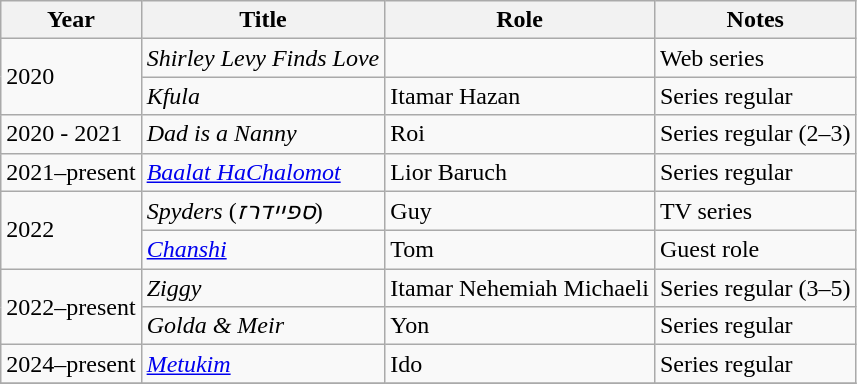<table class="wikitable sortable">
<tr>
<th>Year</th>
<th>Title</th>
<th>Role</th>
<th>Notes</th>
</tr>
<tr>
<td rowspan=2>2020</td>
<td><em>Shirley Levy Finds Love</em></td>
<td></td>
<td>Web series</td>
</tr>
<tr>
<td><em>Kfula</em></td>
<td>Itamar Hazan</td>
<td>Series regular</td>
</tr>
<tr>
<td>2020 - 2021</td>
<td><em>Dad is a Nanny</em></td>
<td>Roi</td>
<td>Series regular (2–3)</td>
</tr>
<tr>
<td>2021–present</td>
<td><em><a href='#'>Baalat HaChalomot</a></em></td>
<td>Lior Baruch</td>
<td>Series regular</td>
</tr>
<tr>
<td rowspan=2>2022</td>
<td><em>Spyders</em> (<em>ספיידרז</em>)</td>
<td>Guy</td>
<td>TV series</td>
</tr>
<tr>
<td><em><a href='#'>Chanshi</a></em></td>
<td>Tom</td>
<td>Guest role</td>
</tr>
<tr>
<td rowspan=2>2022–present</td>
<td><em>Ziggy</em></td>
<td>Itamar Nehemiah Michaeli</td>
<td>Series regular (3–5)</td>
</tr>
<tr>
<td><em>Golda & Meir</em></td>
<td>Yon</td>
<td>Series regular</td>
</tr>
<tr>
<td>2024–present</td>
<td><em><a href='#'>Metukim</a></em></td>
<td>Ido</td>
<td>Series regular</td>
</tr>
<tr>
</tr>
</table>
